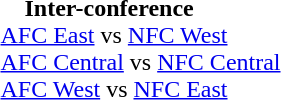<table border=0 style="margin: 0 0 0 1.5;">
<tr valign="top">
<td><br>    <strong>Inter-conference</strong><br>
<a href='#'>AFC East</a> vs <a href='#'>NFC West</a><br>
<a href='#'>AFC Central</a> vs <a href='#'>NFC Central</a><br>
<a href='#'>AFC West</a> vs <a href='#'>NFC East</a><br></td>
<td style="padding-left:40px;"></td>
</tr>
</table>
